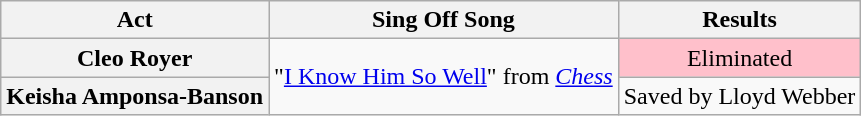<table class="wikitable plainrowheaders" style="text-align:center;">
<tr>
<th scope="col">Act</th>
<th scope="col">Sing Off Song</th>
<th scope="col">Results</th>
</tr>
<tr>
<th scope="row">Cleo Royer</th>
<td rowspan="2">"<a href='#'>I Know Him So Well</a>" from <em><a href='#'>Chess</a></em></td>
<td style="background:pink;">Eliminated</td>
</tr>
<tr>
<th scope="row">Keisha Amponsa-Banson</th>
<td>Saved by Lloyd Webber</td>
</tr>
</table>
